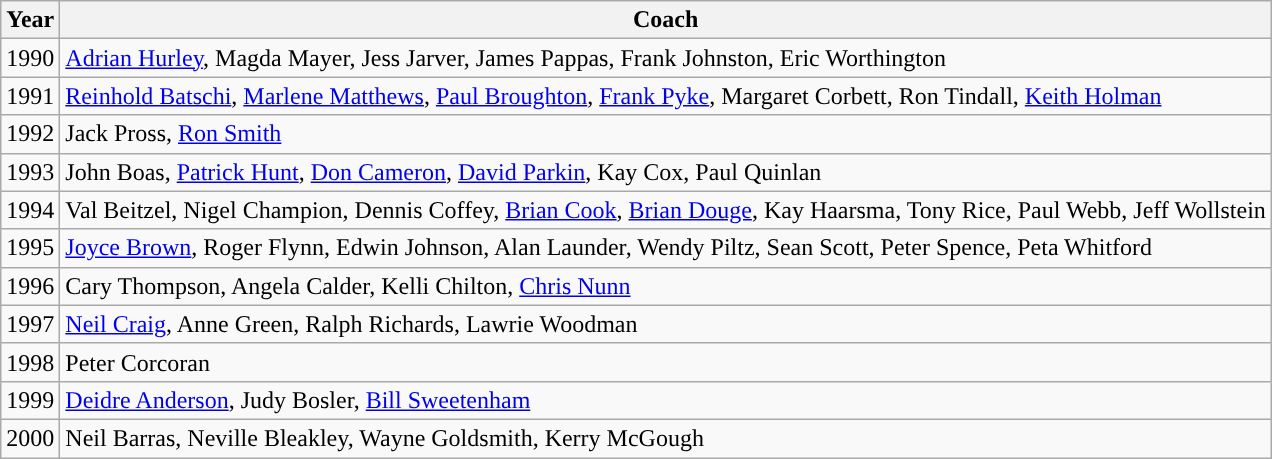<table class="wikitable">
<tr>
<th>Year</th>
<th>Coach</th>
</tr>
<tr>
<td>1990</td>
<td><a href='#'>Adrian Hurley</a>, Magda Mayer, Jess Jarver, James Pappas, Frank Johnston, Eric Worthington</td>
</tr>
<tr>
<td>1991</td>
<td><a href='#'>Reinhold Batschi</a>, <a href='#'>Marlene Matthews</a>, <a href='#'>Paul Broughton</a>, <a href='#'>Frank Pyke</a>, Margaret Corbett, Ron Tindall, <a href='#'>Keith Holman</a></td>
</tr>
<tr>
<td>1992</td>
<td>Jack Pross, <a href='#'>Ron Smith</a></td>
</tr>
<tr>
<td>1993</td>
<td>John Boas, <a href='#'>Patrick Hunt</a>, <a href='#'>Don Cameron</a>, <a href='#'>David Parkin</a>, Kay Cox, Paul Quinlan</td>
</tr>
<tr>
<td>1994</td>
<td>Val Beitzel, Nigel Champion, Dennis Coffey, <a href='#'>Brian Cook</a>, <a href='#'>Brian Douge</a>, Kay Haarsma, Tony Rice, Paul Webb, Jeff Wollstein</td>
</tr>
<tr>
<td>1995</td>
<td><a href='#'>Joyce Brown</a>, Roger Flynn, Edwin Johnson, Alan Launder, Wendy Piltz, Sean Scott, Peter Spence, Peta Whitford</td>
</tr>
<tr>
<td>1996</td>
<td>Cary Thompson, Angela Calder, Kelli Chilton, <a href='#'>Chris Nunn</a></td>
</tr>
<tr>
<td>1997</td>
<td><a href='#'>Neil Craig</a>, Anne Green, Ralph Richards, Lawrie Woodman</td>
</tr>
<tr>
<td>1998</td>
<td>Peter Corcoran</td>
</tr>
<tr>
<td>1999</td>
<td><a href='#'>Deidre Anderson</a>, Judy Bosler, <a href='#'>Bill Sweetenham</a></td>
</tr>
<tr>
<td>2000</td>
<td>Neil Barras, Neville Bleakley, Wayne Goldsmith, Kerry McGough</td>
</tr>
</table>
